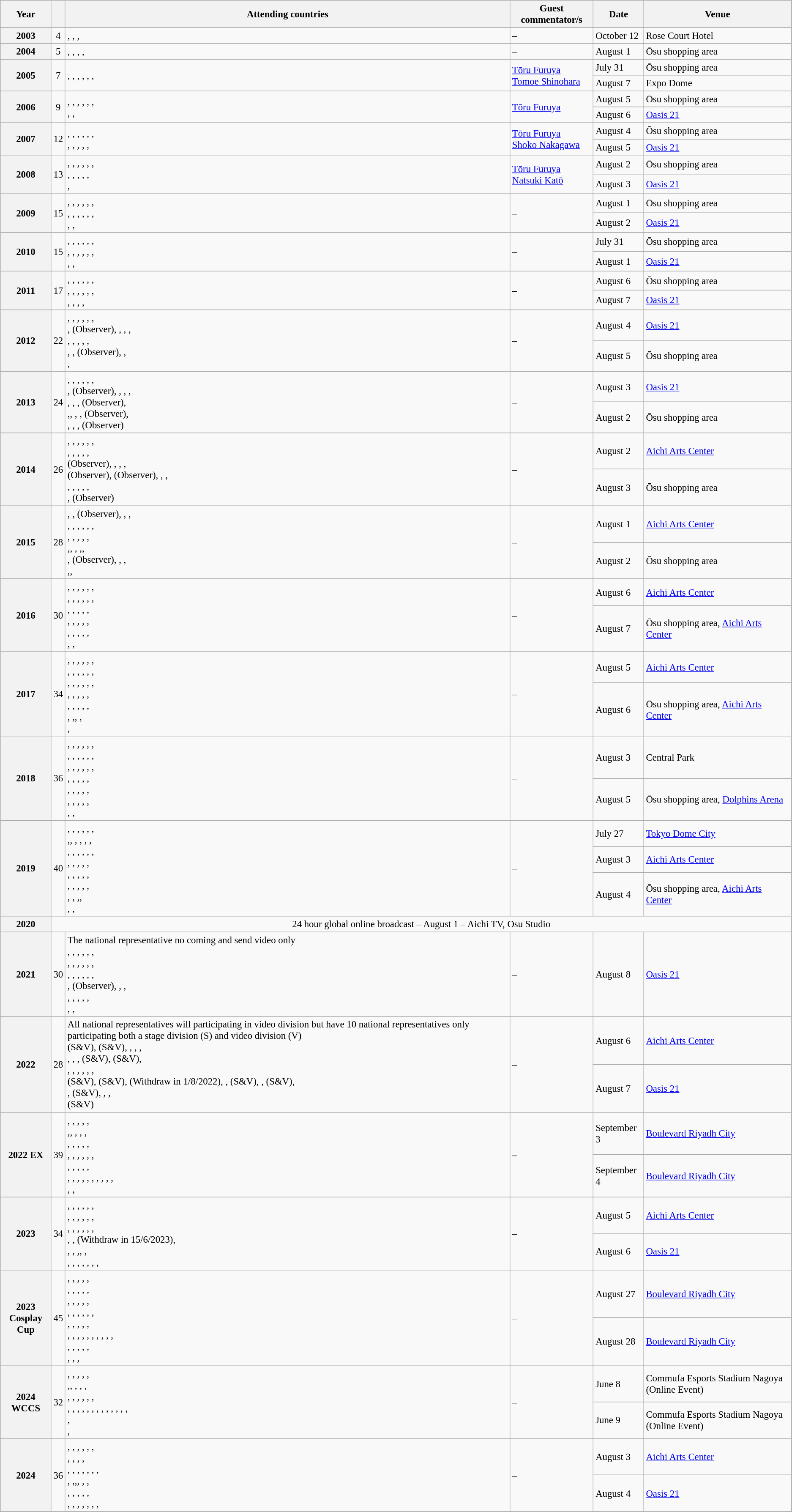<table class="wikitable" style="font-size: 95%;">
<tr>
<th>Year</th>
<th></th>
<th>Attending countries</th>
<th>Guest commentator/s</th>
<th>Date</th>
<th>Venue</th>
</tr>
<tr>
<th>2003</th>
<td style="text-align:center;">4</td>
<td><strong></strong>, <strong></strong>, <strong></strong>, <strong></strong></td>
<td>–</td>
<td>October 12</td>
<td>Rose Court Hotel</td>
</tr>
<tr>
<th>2004</th>
<td style="text-align:center;">5</td>
<td>, , , , <strong></strong></td>
<td>–</td>
<td>August 1</td>
<td>Ōsu shopping area</td>
</tr>
<tr>
<th rowspan="2">2005</th>
<td style="text-align:center;" rowspan="2">7</td>
<td rowspan="2"><strong></strong>, , , , , <strong></strong>,<br></td>
<td rowspan="2"><a href='#'>Tōru Furuya</a><br><a href='#'>Tomoe Shinohara</a></td>
<td>July 31</td>
<td>Ōsu shopping area</td>
</tr>
<tr>
<td>August 7</td>
<td>Expo Dome</td>
</tr>
<tr>
<th rowspan="2">2006</th>
<td style="text-align:center;" rowspan="2">9</td>
<td rowspan="2"><strong></strong>, , , , , , <br><strong></strong>, , <strong></strong></td>
<td rowspan="2"><a href='#'>Tōru Furuya</a></td>
<td>August 5</td>
<td>Ōsu shopping area</td>
</tr>
<tr>
<td>August 6</td>
<td><a href='#'>Oasis 21</a></td>
</tr>
<tr>
<th rowspan="2">2007</th>
<td style="text-align:center;" rowspan="2">12</td>
<td rowspan="2">, , <strong></strong>, , , , <br>, <strong></strong>, , <strong></strong>, , <br></td>
<td rowspan="2"><a href='#'>Tōru Furuya</a><br><a href='#'>Shoko Nakagawa</a></td>
<td>August 4</td>
<td>Ōsu shopping area</td>
</tr>
<tr>
<td>August 5</td>
<td><a href='#'>Oasis 21</a></td>
</tr>
<tr>
<th rowspan="2">2008</th>
<td style="text-align:center;" rowspan="2">13</td>
<td rowspan="2">, , , , , , <br>, , , , , <br>, </td>
<td rowspan="2"><a href='#'>Tōru Furuya</a><br><a href='#'>Natsuki Katō</a></td>
<td>August 2</td>
<td>Ōsu shopping area</td>
</tr>
<tr>
<td>August 3</td>
<td><a href='#'>Oasis 21</a></td>
</tr>
<tr>
<th rowspan="2">2009</th>
<td style="text-align:center;" rowspan="2">15</td>
<td rowspan="2"><strong></strong>, , , , <strong></strong>, ,<br>, , , , , ,<br>, , </td>
<td rowspan="2">–</td>
<td>August 1</td>
<td>Ōsu shopping area</td>
</tr>
<tr>
<td>August 2</td>
<td><a href='#'>Oasis 21</a></td>
</tr>
<tr>
<th rowspan="2">2010</th>
<td style="text-align:center;" rowspan="2">15</td>
<td rowspan="2">, , , , , , <br>, , , , , , <br>, , </td>
<td rowspan="2">–</td>
<td>July 31</td>
<td>Ōsu shopping area</td>
</tr>
<tr>
<td>August 1</td>
<td><a href='#'>Oasis 21</a></td>
</tr>
<tr>
<th rowspan="2">2011</th>
<td style="text-align:center;" rowspan="2">17</td>
<td rowspan="2">, , , , , , <br>, , , <strong></strong>, , <strong></strong>, <br>, , , , </td>
<td rowspan="2">–</td>
<td>August 6</td>
<td>Ōsu shopping area</td>
</tr>
<tr>
<td>August 7</td>
<td><a href='#'>Oasis 21</a></td>
</tr>
<tr>
<th rowspan="2">2012</th>
<td style="text-align:center;" rowspan="2">22</td>
<td rowspan="2">, , , , , ,<br>, <strong></strong> (Observer), <strong></strong>, , ,<br>, , , <strong></strong>, ,<br>, , <strong></strong> (Observer), ,<br><strong></strong>, </td>
<td rowspan="2">–</td>
<td>August 4</td>
<td><a href='#'>Oasis 21</a></td>
</tr>
<tr>
<td>August 5</td>
<td>Ōsu shopping area</td>
</tr>
<tr>
<th rowspan="2">2013</th>
<td style="text-align:center;" rowspan="2">24</td>
<td rowspan="2">, , , , , , <br>,  (Observer), , , ,<br>, , , <strong></strong> (Observer),<br>,, , , <strong></strong> (Observer),<br>, , , <strong></strong> (Observer)</td>
<td rowspan="2">–</td>
<td>August 3</td>
<td><a href='#'>Oasis 21</a></td>
</tr>
<tr>
<td>August 2</td>
<td>Ōsu shopping area</td>
</tr>
<tr>
<th rowspan="2">2014</th>
<td style="text-align:center;" rowspan="2">26</td>
<td rowspan="2">, , , , , , <br>, , , , ,<br><strong></strong> (Observer), , , ,<br> (Observer), <strong></strong> (Observer), , ,<br>, , , , ,<br>,  (Observer)</td>
<td rowspan="2">–</td>
<td>August 2</td>
<td><a href='#'>Aichi Arts Center</a></td>
</tr>
<tr>
<td>August 3</td>
<td>Ōsu shopping area</td>
</tr>
<tr>
<th rowspan="2">2015</th>
<td style="text-align:center;" rowspan="2">28</td>
<td rowspan="2">, , <strong></strong> (Observer), , ,<br>, , , , , ,<br>, , , , ,<br>,, , ,,<br>, <strong></strong> (Observer), , ,<br>,, </td>
<td rowspan="2">–</td>
<td>August 1</td>
<td><a href='#'>Aichi Arts Center</a></td>
</tr>
<tr>
<td>August 2</td>
<td>Ōsu shopping area</td>
</tr>
<tr>
<th rowspan="2">2016</th>
<td style="text-align:center;" rowspan="2">30</td>
<td rowspan="2">, , , , , ,<br>, , , <strong></strong>, , ,<br>, , , , ,<br>, , , , ,<br>, , <strong></strong>, , ,<br>, , </td>
<td rowspan="2">–</td>
<td>August 6</td>
<td><a href='#'>Aichi Arts Center</a></td>
</tr>
<tr>
<td>August 7</td>
<td>Ōsu shopping area, <a href='#'>Aichi Arts Center</a></td>
</tr>
<tr>
<th rowspan="2">2017</th>
<td style="text-align:center;" rowspan="2">34</td>
<td rowspan="2">, <strong></strong>, , , <strong></strong>, , <br>, , , , , ,<br>, , , , , <strong></strong>,<br>, , , <strong></strong>, ,<br>, , , , , <br>, ,<strong></strong>, ,<br>, </td>
<td rowspan="2">–</td>
<td>August 5</td>
<td><a href='#'>Aichi Arts Center</a></td>
</tr>
<tr>
<td>August 6</td>
<td>Ōsu shopping area, <a href='#'>Aichi Arts Center</a></td>
</tr>
<tr>
<th rowspan="2">2018</th>
<td style="text-align:center;" rowspan="2">36</td>
<td rowspan="2">, , , <strong></strong>, , ,<br>,  <strong></strong>, , , , ,<br>, ,  , , , ,<br>, , , , ,<br>, , , <strong></strong>, ,<br>, , , , ,<br>, , </td>
<td rowspan="2">–</td>
<td>August 3</td>
<td>Central Park</td>
</tr>
<tr>
<td>August 5</td>
<td>Ōsu shopping area, <a href='#'>Dolphins Arena</a></td>
</tr>
<tr>
<th rowspan="3">2019</th>
<td style="text-align:center;" rowspan="3">40</td>
<td rowspan="3">, <strong></strong>, , , , ,<br>,, , , , ,<br>, , ,  , <strong></strong>, ,<br>, , , , ,<br>, , , <strong></strong>, ,<br>, , , , ,<br>, , <strong></strong>,,<br>, , </td>
<td rowspan="3">–</td>
<td>July 27</td>
<td><a href='#'>Tokyo Dome City</a></td>
</tr>
<tr>
<td>August 3</td>
<td><a href='#'>Aichi Arts Center</a></td>
</tr>
<tr>
<td>August 4</td>
<td>Ōsu shopping area, <a href='#'>Aichi Arts Center</a></td>
</tr>
<tr>
<th>2020</th>
<td style="text-align: center;" colspan="5">24 hour global online broadcast – August 1 – Aichi TV, Osu Studio</td>
</tr>
<tr>
<th>2021</th>
<td style="text-align:center;">30</td>
<td>The national representative no coming and send video only<br>, , , , , ,<br>, , , , , ,<br>, , , , , ,<br>,  (Observer), , ,<br> , , , , <strong></strong>,<br> , , </td>
<td>–</td>
<td>August 8</td>
<td><a href='#'>Oasis 21</a></td>
</tr>
<tr>
<th rowspan="2">2022</th>
<td style="text-align:center;" rowspan="2">28</td>
<td rowspan="2">All national representatives will participating in video division but have 10 national representatives only participating both a stage division (S) and video division (V)<br> (S&V),  (S&V), , , ,<br>, , ,  (S&V),  (S&V),<br>, , , , , ,<br> (S&V),  (S&V),  (Withdraw in 1/8/2022), ,  (S&V), ,  (S&V),<br>, (S&V), , ,<br> (S&V)</td>
<td rowspan="2">–</td>
<td>August 6</td>
<td><a href='#'>Aichi Arts Center</a></td>
</tr>
<tr>
<td>August 7</td>
<td><a href='#'>Oasis 21</a></td>
</tr>
<tr>
<th rowspan="2">2022 EX</th>
<td style="text-align:center;" rowspan="2">39</td>
<td rowspan="2">, <strong></strong>, , , ,<br>,, , <strong></strong>, ,<br><strong></strong>, , <strong></strong>, , ,<br>, , , , , ,<br><strong></strong>, <strong></strong>, , ,  ,<br>, <strong></strong>, , , , , , , , ,<br>, , </td>
<td rowspan="2">–</td>
<td>September 3</td>
<td><a href='#'>Boulevard Riyadh City</a></td>
</tr>
<tr>
<td>September 4</td>
<td><a href='#'>Boulevard Riyadh City</a></td>
</tr>
<tr>
<th rowspan="2">2023</th>
<td style="text-align:center;" rowspan="2">34</td>
<td rowspan="2">, , , , , ,<br>, ,  , , , ,<br>, , , , , ,<br>, ,  (Withdraw in 15/6/2023),<br>, , ,, ,<br>, , , , , , , </td>
<td rowspan="2">–</td>
<td>August 5</td>
<td><a href='#'>Aichi Arts Center</a></td>
</tr>
<tr>
<td>August 6</td>
<td><a href='#'>Oasis 21</a></td>
</tr>
<tr>
<th rowspan="2">2023<br>Cosplay Cup</th>
<td style="text-align:center;" rowspan="2">45</td>
<td rowspan="2"><strong></strong>, , , , ,<br>, , , , ,<br><strong></strong>, , , , , <br><strong></strong>, , , <strong></strong>, , , <br>, , , , <strong></strong>,<br>, <strong></strong>, <strong></strong>, , <strong></strong>, <strong></strong>, , , <strong></strong>, , <strong></strong><br>, , <strong></strong>, , , <br>, , , </td>
<td rowspan="2">–</td>
<td>August 27</td>
<td><a href='#'>Boulevard Riyadh City</a></td>
</tr>
<tr>
<td>August 28</td>
<td><a href='#'>Boulevard Riyadh City</a></td>
</tr>
<tr>
<th rowspan="2">2024<br>WCCS</th>
<td style="text-align:center;" rowspan="2">32</td>
<td rowspan="2">, , , <strong></strong>, , <br>,, , <strong></strong>, , <br>, , , , , , <br>, , , , , , , , , , , , , <br>, <br>, </td>
<td rowspan="2">–</td>
<td>June 8</td>
<td>Commufa Esports Stadium Nagoya (Online Event)</td>
</tr>
<tr>
<td>June 9</td>
<td>Commufa Esports Stadium Nagoya (Online Event)</td>
</tr>
<tr>
<th rowspan="2">2024</th>
<td style="text-align:center;" rowspan="2">36</td>
<td rowspan="2">, , , , , ,<br>, , , , <br>, , , , , , , <br>, ,,, ,  ,<br>, , , , ,<br>, , , , , , , </td>
<td rowspan="2">–</td>
<td>August 3</td>
<td><a href='#'>Aichi Arts Center</a></td>
</tr>
<tr>
<td>August 4</td>
<td><a href='#'>Oasis 21</a></td>
</tr>
<tr>
</tr>
</table>
